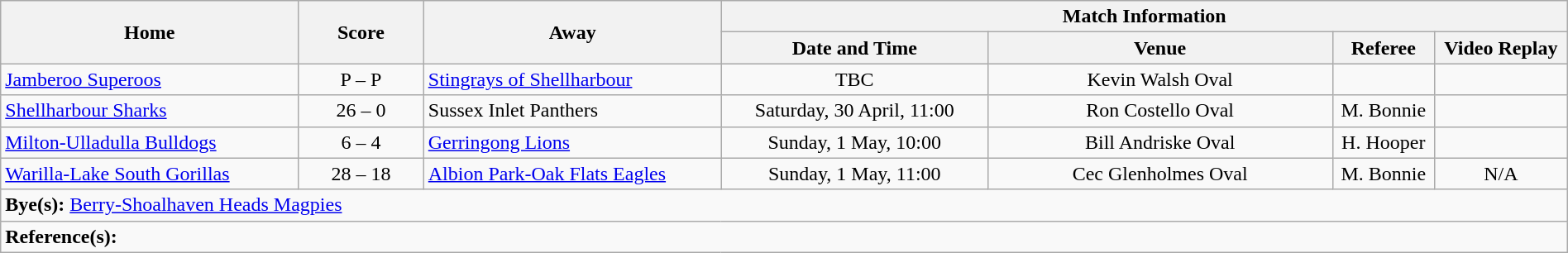<table class="wikitable" width="100% text-align:center;">
<tr>
<th rowspan="2" width="19%">Home</th>
<th rowspan="2" width="8%">Score</th>
<th rowspan="2" width="19%">Away</th>
<th colspan="4">Match Information</th>
</tr>
<tr bgcolor="#CCCCCC">
<th width="17%">Date and Time</th>
<th width="22%">Venue</th>
<th>Referee</th>
<th>Video Replay</th>
</tr>
<tr>
<td> <a href='#'>Jamberoo Superoos</a></td>
<td style="text-align:center;">P – P</td>
<td> <a href='#'>Stingrays of Shellharbour</a></td>
<td style="text-align:center;">TBC</td>
<td style="text-align:center;">Kevin Walsh Oval</td>
<td style="text-align:center;"></td>
<td style="text-align:center;"></td>
</tr>
<tr>
<td> <a href='#'>Shellharbour Sharks</a></td>
<td style="text-align:center;">26 – 0</td>
<td> Sussex Inlet Panthers</td>
<td style="text-align:center;">Saturday, 30 April, 11:00</td>
<td style="text-align:center;">Ron Costello Oval</td>
<td style="text-align:center;">M. Bonnie</td>
<td style="text-align:center;"></td>
</tr>
<tr>
<td> <a href='#'>Milton-Ulladulla Bulldogs</a></td>
<td style="text-align:center;">6 – 4</td>
<td> <a href='#'>Gerringong Lions</a></td>
<td style="text-align:center;">Sunday, 1 May, 10:00</td>
<td style="text-align:center;">Bill Andriske Oval</td>
<td style="text-align:center;">H. Hooper</td>
<td style="text-align:center;"></td>
</tr>
<tr>
<td> <a href='#'>Warilla-Lake South Gorillas</a></td>
<td style="text-align:center;">28 – 18</td>
<td> <a href='#'>Albion Park-Oak Flats Eagles</a></td>
<td style="text-align:center;">Sunday, 1 May, 11:00</td>
<td style="text-align:center;">Cec Glenholmes Oval</td>
<td style="text-align:center;">M. Bonnie</td>
<td style="text-align:center;">N/A</td>
</tr>
<tr>
<td colspan="7"><strong>Bye(s):</strong>  <a href='#'>Berry-Shoalhaven Heads Magpies</a></td>
</tr>
<tr>
<td colspan="7"><strong>Reference(s):</strong></td>
</tr>
</table>
